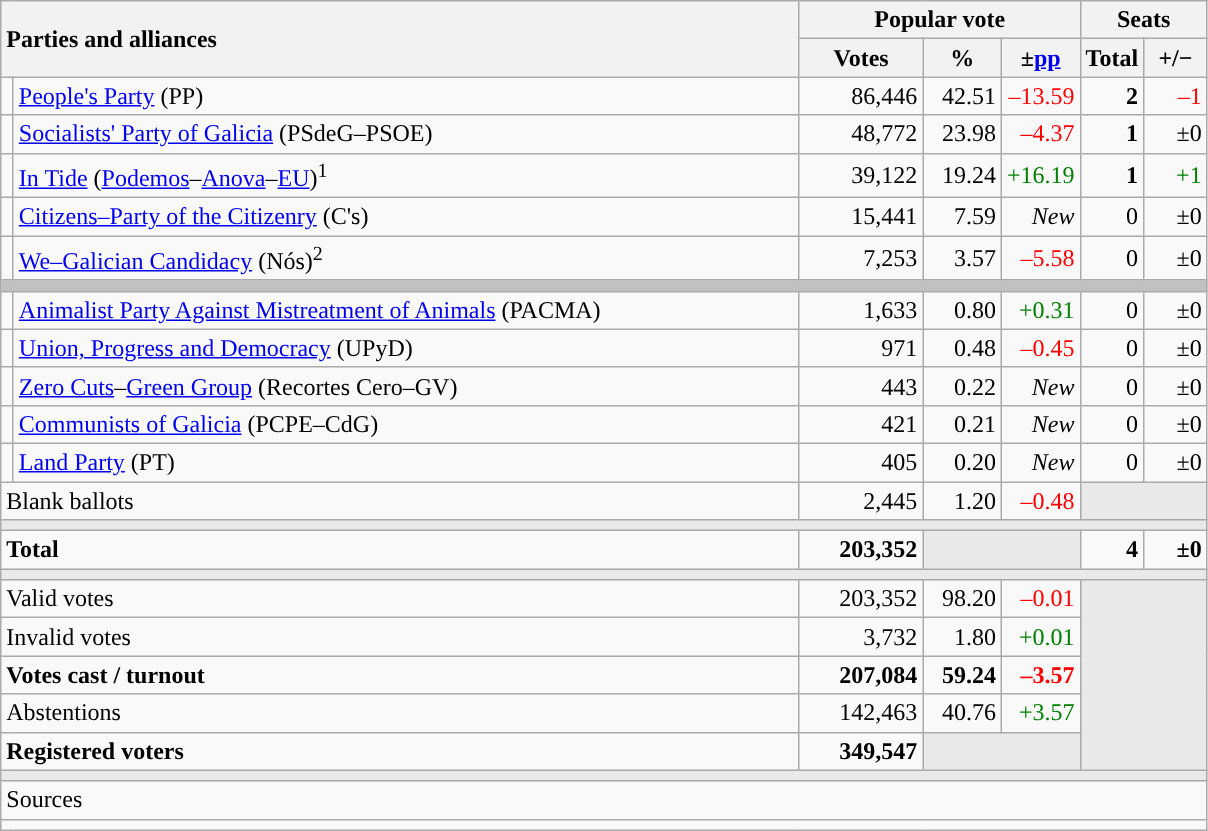<table class="wikitable" style="text-align:right;">
<tr>
<th style="text-align:left;" rowspan="2" colspan="2" width="525">Parties and alliances</th>
<th colspan="3">Popular vote</th>
<th colspan="2">Seats</th>
</tr>
<tr>
<th width="75">Votes</th>
<th width="45">%</th>
<th width="45">±<a href='#'>pp</a></th>
<th width="35">Total</th>
<th width="35">+/−</th>
</tr>
<tr>
<td width="1" style="color:inherit;background:"></td>
<td align="left"><a href='#'>People's Party</a> (PP)</td>
<td>86,446</td>
<td>42.51</td>
<td style="color:red;">–13.59</td>
<td><strong>2</strong></td>
<td style="color:red;">–1</td>
</tr>
<tr>
<td style="color:inherit;background:"></td>
<td align="left"><a href='#'>Socialists' Party of Galicia</a> (PSdeG–PSOE)</td>
<td>48,772</td>
<td>23.98</td>
<td style="color:red;">–4.37</td>
<td><strong>1</strong></td>
<td>±0</td>
</tr>
<tr>
<td style="color:inherit;background:"></td>
<td align="left"><a href='#'>In Tide</a> (<a href='#'>Podemos</a>–<a href='#'>Anova</a>–<a href='#'>EU</a>)<sup>1</sup></td>
<td>39,122</td>
<td>19.24</td>
<td style="color:green;">+16.19</td>
<td><strong>1</strong></td>
<td style="color:green;">+1</td>
</tr>
<tr>
<td style="color:inherit;background:"></td>
<td align="left"><a href='#'>Citizens–Party of the Citizenry</a> (C's)</td>
<td>15,441</td>
<td>7.59</td>
<td><em>New</em></td>
<td>0</td>
<td>±0</td>
</tr>
<tr>
<td style="color:inherit;background:"></td>
<td align="left"><a href='#'>We–Galician Candidacy</a> (Nós)<sup>2</sup></td>
<td>7,253</td>
<td>3.57</td>
<td style="color:red;">–5.58</td>
<td>0</td>
<td>±0</td>
</tr>
<tr>
<td colspan="7" bgcolor="#C0C0C0"></td>
</tr>
<tr>
<td style="color:inherit;background:"></td>
<td align="left"><a href='#'>Animalist Party Against Mistreatment of Animals</a> (PACMA)</td>
<td>1,633</td>
<td>0.80</td>
<td style="color:green;">+0.31</td>
<td>0</td>
<td>±0</td>
</tr>
<tr>
<td style="color:inherit;background:"></td>
<td align="left"><a href='#'>Union, Progress and Democracy</a> (UPyD)</td>
<td>971</td>
<td>0.48</td>
<td style="color:red;">–0.45</td>
<td>0</td>
<td>±0</td>
</tr>
<tr>
<td style="color:inherit;background:"></td>
<td align="left"><a href='#'>Zero Cuts</a>–<a href='#'>Green Group</a> (Recortes Cero–GV)</td>
<td>443</td>
<td>0.22</td>
<td><em>New</em></td>
<td>0</td>
<td>±0</td>
</tr>
<tr>
<td style="color:inherit;background:"></td>
<td align="left"><a href='#'>Communists of Galicia</a> (PCPE–CdG)</td>
<td>421</td>
<td>0.21</td>
<td><em>New</em></td>
<td>0</td>
<td>±0</td>
</tr>
<tr>
<td style="color:inherit;background:"></td>
<td align="left"><a href='#'>Land Party</a> (PT)</td>
<td>405</td>
<td>0.20</td>
<td><em>New</em></td>
<td>0</td>
<td>±0</td>
</tr>
<tr>
<td align="left" colspan="2">Blank ballots</td>
<td>2,445</td>
<td>1.20</td>
<td style="color:red;">–0.48</td>
<td bgcolor="#E9E9E9" colspan="2"></td>
</tr>
<tr>
<td colspan="7" bgcolor="#E9E9E9"></td>
</tr>
<tr style="font-weight:bold;">
<td align="left" colspan="2">Total</td>
<td>203,352</td>
<td bgcolor="#E9E9E9" colspan="2"></td>
<td>4</td>
<td>±0</td>
</tr>
<tr>
<td colspan="7" bgcolor="#E9E9E9"></td>
</tr>
<tr>
<td align="left" colspan="2">Valid votes</td>
<td>203,352</td>
<td>98.20</td>
<td style="color:red;">–0.01</td>
<td bgcolor="#E9E9E9" colspan="2" rowspan="5"></td>
</tr>
<tr>
<td align="left" colspan="2">Invalid votes</td>
<td>3,732</td>
<td>1.80</td>
<td style="color:green;">+0.01</td>
</tr>
<tr style="font-weight:bold;">
<td align="left" colspan="2">Votes cast / turnout</td>
<td>207,084</td>
<td>59.24</td>
<td style="color:red;">–3.57</td>
</tr>
<tr>
<td align="left" colspan="2">Abstentions</td>
<td>142,463</td>
<td>40.76</td>
<td style="color:green;">+3.57</td>
</tr>
<tr style="font-weight:bold;">
<td align="left" colspan="2">Registered voters</td>
<td>349,547</td>
<td bgcolor="#E9E9E9" colspan="2"></td>
</tr>
<tr>
<td colspan="7" bgcolor="#E9E9E9"></td>
</tr>
<tr>
<td align="left" colspan="7">Sources</td>
</tr>
<tr>
<td colspan="7" style="text-align:left; max-width:790px;"></td>
</tr>
</table>
